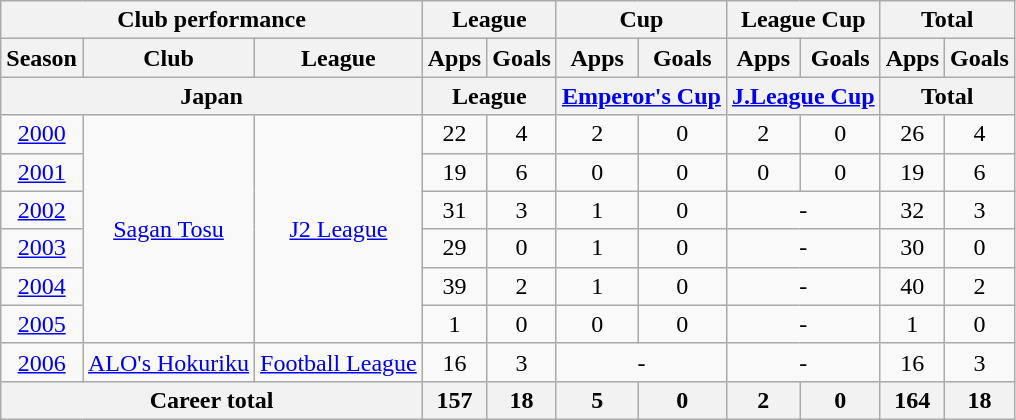<table class="wikitable" style="text-align:center">
<tr>
<th colspan=3>Club performance</th>
<th colspan=2>League</th>
<th colspan=2>Cup</th>
<th colspan=2>League Cup</th>
<th colspan=2>Total</th>
</tr>
<tr>
<th>Season</th>
<th>Club</th>
<th>League</th>
<th>Apps</th>
<th>Goals</th>
<th>Apps</th>
<th>Goals</th>
<th>Apps</th>
<th>Goals</th>
<th>Apps</th>
<th>Goals</th>
</tr>
<tr>
<th colspan=3>Japan</th>
<th colspan=2>League</th>
<th colspan=2><a href='#'>Emperor's Cup</a></th>
<th colspan=2><a href='#'>J.League Cup</a></th>
<th colspan=2>Total</th>
</tr>
<tr>
<td><a href='#'>2000</a></td>
<td rowspan="6"><a href='#'>Sagan Tosu</a></td>
<td rowspan="6"><a href='#'>J2 League</a></td>
<td>22</td>
<td>4</td>
<td>2</td>
<td>0</td>
<td>2</td>
<td>0</td>
<td>26</td>
<td>4</td>
</tr>
<tr>
<td><a href='#'>2001</a></td>
<td>19</td>
<td>6</td>
<td>0</td>
<td>0</td>
<td>0</td>
<td>0</td>
<td>19</td>
<td>6</td>
</tr>
<tr>
<td><a href='#'>2002</a></td>
<td>31</td>
<td>3</td>
<td>1</td>
<td>0</td>
<td colspan="2">-</td>
<td>32</td>
<td>3</td>
</tr>
<tr>
<td><a href='#'>2003</a></td>
<td>29</td>
<td>0</td>
<td>1</td>
<td>0</td>
<td colspan="2">-</td>
<td>30</td>
<td>0</td>
</tr>
<tr>
<td><a href='#'>2004</a></td>
<td>39</td>
<td>2</td>
<td>1</td>
<td>0</td>
<td colspan="2">-</td>
<td>40</td>
<td>2</td>
</tr>
<tr>
<td><a href='#'>2005</a></td>
<td>1</td>
<td>0</td>
<td>0</td>
<td>0</td>
<td colspan="2">-</td>
<td>1</td>
<td>0</td>
</tr>
<tr>
<td><a href='#'>2006</a></td>
<td><a href='#'>ALO's Hokuriku</a></td>
<td><a href='#'>Football League</a></td>
<td>16</td>
<td>3</td>
<td colspan="2">-</td>
<td colspan="2">-</td>
<td>16</td>
<td>3</td>
</tr>
<tr>
<th colspan=3>Career total</th>
<th>157</th>
<th>18</th>
<th>5</th>
<th>0</th>
<th>2</th>
<th>0</th>
<th>164</th>
<th>18</th>
</tr>
</table>
